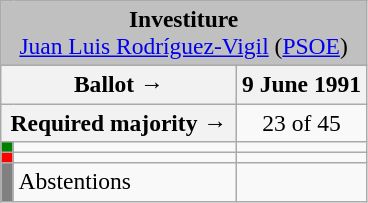<table class="wikitable" style="text-align:center; font-size:98%;">
<tr>
<td colspan="3" align="center" bgcolor="#C0C0C0"><strong>Investiture</strong><br><a href='#'>Juan Luis Rodríguez-Vigil</a> (<a href='#'>PSOE</a>)</td>
</tr>
<tr>
<th colspan="2" style="width:150px;">Ballot →</th>
<th>9 June 1991</th>
</tr>
<tr>
<th colspan=2>Required majority →</th>
<td>23 of 45 </td>
</tr>
<tr>
<th style="width:1px; background:green;"></th>
<td style="text-align:left;"></td>
<td></td>
</tr>
<tr>
<th style="background:red;"></th>
<td style="text-align:left;"></td>
<td></td>
</tr>
<tr>
<th style="background:gray;"></th>
<td style="text-align:left;">Abstentions</td>
<td></td>
</tr>
</table>
